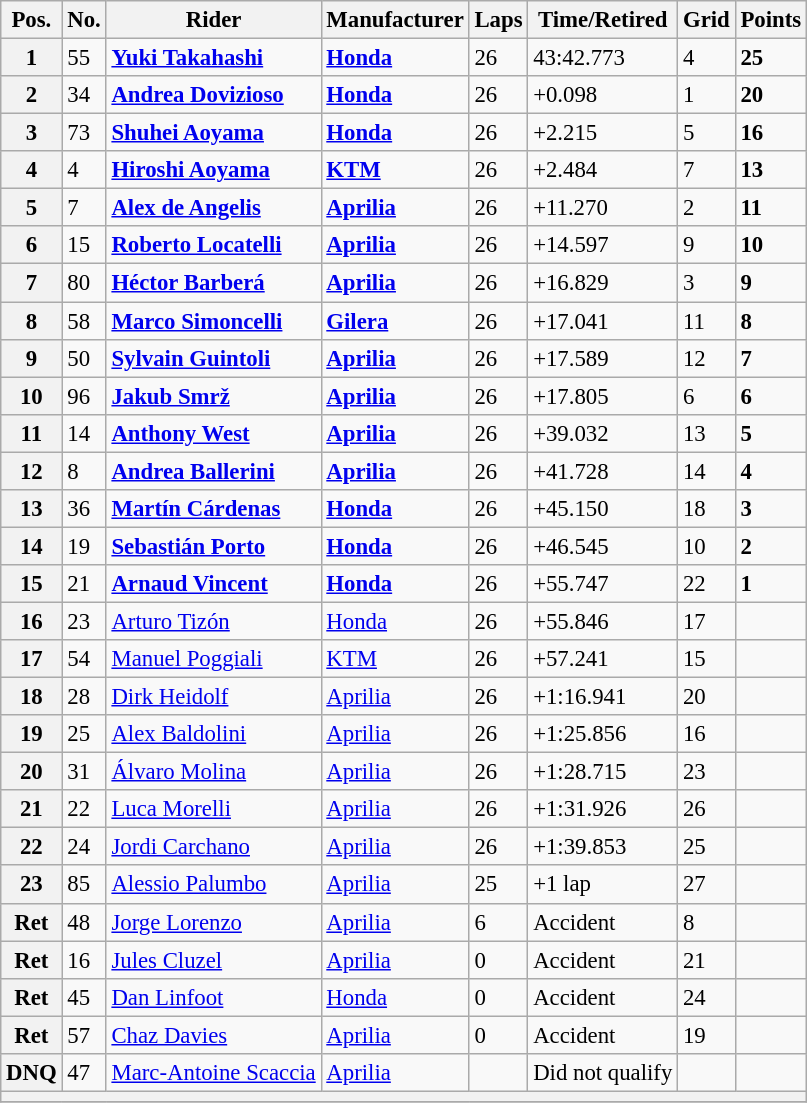<table class="wikitable" style="font-size: 95%;">
<tr>
<th>Pos.</th>
<th>No.</th>
<th>Rider</th>
<th>Manufacturer</th>
<th>Laps</th>
<th>Time/Retired</th>
<th>Grid</th>
<th>Points</th>
</tr>
<tr>
<th>1</th>
<td>55</td>
<td> <strong><a href='#'>Yuki Takahashi</a></strong></td>
<td><strong><a href='#'>Honda</a></strong></td>
<td>26</td>
<td>43:42.773</td>
<td>4</td>
<td><strong>25</strong></td>
</tr>
<tr>
<th>2</th>
<td>34</td>
<td> <strong><a href='#'>Andrea Dovizioso</a></strong></td>
<td><strong><a href='#'>Honda</a></strong></td>
<td>26</td>
<td>+0.098</td>
<td>1</td>
<td><strong>20</strong></td>
</tr>
<tr>
<th>3</th>
<td>73</td>
<td> <strong><a href='#'>Shuhei Aoyama</a></strong></td>
<td><strong><a href='#'>Honda</a></strong></td>
<td>26</td>
<td>+2.215</td>
<td>5</td>
<td><strong>16</strong></td>
</tr>
<tr>
<th>4</th>
<td>4</td>
<td> <strong><a href='#'>Hiroshi Aoyama</a></strong></td>
<td><strong><a href='#'>KTM</a></strong></td>
<td>26</td>
<td>+2.484</td>
<td>7</td>
<td><strong>13</strong></td>
</tr>
<tr>
<th>5</th>
<td>7</td>
<td> <strong><a href='#'>Alex de Angelis</a></strong></td>
<td><strong><a href='#'>Aprilia</a></strong></td>
<td>26</td>
<td>+11.270</td>
<td>2</td>
<td><strong>11</strong></td>
</tr>
<tr>
<th>6</th>
<td>15</td>
<td> <strong><a href='#'>Roberto Locatelli</a></strong></td>
<td><strong><a href='#'>Aprilia</a></strong></td>
<td>26</td>
<td>+14.597</td>
<td>9</td>
<td><strong>10</strong></td>
</tr>
<tr>
<th>7</th>
<td>80</td>
<td> <strong><a href='#'>Héctor Barberá</a></strong></td>
<td><strong><a href='#'>Aprilia</a></strong></td>
<td>26</td>
<td>+16.829</td>
<td>3</td>
<td><strong>9</strong></td>
</tr>
<tr>
<th>8</th>
<td>58</td>
<td> <strong><a href='#'>Marco Simoncelli</a></strong></td>
<td><strong><a href='#'>Gilera</a></strong></td>
<td>26</td>
<td>+17.041</td>
<td>11</td>
<td><strong>8</strong></td>
</tr>
<tr>
<th>9</th>
<td>50</td>
<td> <strong><a href='#'>Sylvain Guintoli</a></strong></td>
<td><strong><a href='#'>Aprilia</a></strong></td>
<td>26</td>
<td>+17.589</td>
<td>12</td>
<td><strong>7</strong></td>
</tr>
<tr>
<th>10</th>
<td>96</td>
<td> <strong><a href='#'>Jakub Smrž</a></strong></td>
<td><strong><a href='#'>Aprilia</a></strong></td>
<td>26</td>
<td>+17.805</td>
<td>6</td>
<td><strong>6</strong></td>
</tr>
<tr>
<th>11</th>
<td>14</td>
<td> <strong><a href='#'>Anthony West</a></strong></td>
<td><strong><a href='#'>Aprilia</a></strong></td>
<td>26</td>
<td>+39.032</td>
<td>13</td>
<td><strong>5</strong></td>
</tr>
<tr>
<th>12</th>
<td>8</td>
<td> <strong><a href='#'>Andrea Ballerini</a></strong></td>
<td><strong><a href='#'>Aprilia</a></strong></td>
<td>26</td>
<td>+41.728</td>
<td>14</td>
<td><strong>4</strong></td>
</tr>
<tr>
<th>13</th>
<td>36</td>
<td> <strong><a href='#'>Martín Cárdenas</a></strong></td>
<td><strong><a href='#'>Honda</a></strong></td>
<td>26</td>
<td>+45.150</td>
<td>18</td>
<td><strong>3</strong></td>
</tr>
<tr>
<th>14</th>
<td>19</td>
<td> <strong><a href='#'>Sebastián Porto</a></strong></td>
<td><strong><a href='#'>Honda</a></strong></td>
<td>26</td>
<td>+46.545</td>
<td>10</td>
<td><strong>2</strong></td>
</tr>
<tr>
<th>15</th>
<td>21</td>
<td> <strong><a href='#'>Arnaud Vincent</a></strong></td>
<td><strong><a href='#'>Honda</a></strong></td>
<td>26</td>
<td>+55.747</td>
<td>22</td>
<td><strong>1</strong></td>
</tr>
<tr>
<th>16</th>
<td>23</td>
<td> <a href='#'>Arturo Tizón</a></td>
<td><a href='#'>Honda</a></td>
<td>26</td>
<td>+55.846</td>
<td>17</td>
<td></td>
</tr>
<tr>
<th>17</th>
<td>54</td>
<td> <a href='#'>Manuel Poggiali</a></td>
<td><a href='#'>KTM</a></td>
<td>26</td>
<td>+57.241</td>
<td>15</td>
<td></td>
</tr>
<tr>
<th>18</th>
<td>28</td>
<td> <a href='#'>Dirk Heidolf</a></td>
<td><a href='#'>Aprilia</a></td>
<td>26</td>
<td>+1:16.941</td>
<td>20</td>
<td></td>
</tr>
<tr>
<th>19</th>
<td>25</td>
<td> <a href='#'>Alex Baldolini</a></td>
<td><a href='#'>Aprilia</a></td>
<td>26</td>
<td>+1:25.856</td>
<td>16</td>
<td></td>
</tr>
<tr>
<th>20</th>
<td>31</td>
<td> <a href='#'>Álvaro Molina</a></td>
<td><a href='#'>Aprilia</a></td>
<td>26</td>
<td>+1:28.715</td>
<td>23</td>
<td></td>
</tr>
<tr>
<th>21</th>
<td>22</td>
<td> <a href='#'>Luca Morelli</a></td>
<td><a href='#'>Aprilia</a></td>
<td>26</td>
<td>+1:31.926</td>
<td>26</td>
<td></td>
</tr>
<tr>
<th>22</th>
<td>24</td>
<td> <a href='#'>Jordi Carchano</a></td>
<td><a href='#'>Aprilia</a></td>
<td>26</td>
<td>+1:39.853</td>
<td>25</td>
<td></td>
</tr>
<tr>
<th>23</th>
<td>85</td>
<td> <a href='#'>Alessio Palumbo</a></td>
<td><a href='#'>Aprilia</a></td>
<td>25</td>
<td>+1 lap</td>
<td>27</td>
<td></td>
</tr>
<tr>
<th>Ret</th>
<td>48</td>
<td> <a href='#'>Jorge Lorenzo</a></td>
<td><a href='#'>Aprilia</a></td>
<td>6</td>
<td>Accident</td>
<td>8</td>
<td></td>
</tr>
<tr>
<th>Ret</th>
<td>16</td>
<td> <a href='#'>Jules Cluzel</a></td>
<td><a href='#'>Aprilia</a></td>
<td>0</td>
<td>Accident</td>
<td>21</td>
<td></td>
</tr>
<tr>
<th>Ret</th>
<td>45</td>
<td> <a href='#'>Dan Linfoot</a></td>
<td><a href='#'>Honda</a></td>
<td>0</td>
<td>Accident</td>
<td>24</td>
<td></td>
</tr>
<tr>
<th>Ret</th>
<td>57</td>
<td> <a href='#'>Chaz Davies</a></td>
<td><a href='#'>Aprilia</a></td>
<td>0</td>
<td>Accident</td>
<td>19</td>
<td></td>
</tr>
<tr>
<th>DNQ</th>
<td>47</td>
<td> <a href='#'>Marc-Antoine Scaccia</a></td>
<td><a href='#'>Aprilia</a></td>
<td></td>
<td>Did not qualify</td>
<td></td>
<td></td>
</tr>
<tr>
<th colspan=8></th>
</tr>
<tr>
</tr>
</table>
